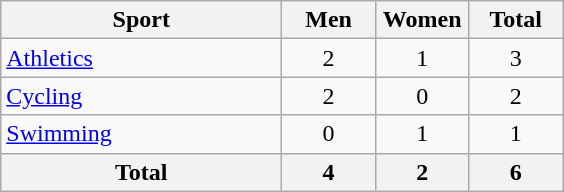<table class="wikitable sortable" style="text-align:center;">
<tr>
<th width=180>Sport</th>
<th width=55>Men</th>
<th width=55>Women</th>
<th width=55>Total</th>
</tr>
<tr>
<td align=left><a href='#'>Athletics</a></td>
<td>2</td>
<td>1</td>
<td>3</td>
</tr>
<tr>
<td align=left><a href='#'>Cycling</a></td>
<td>2</td>
<td>0</td>
<td>2</td>
</tr>
<tr>
<td align=left><a href='#'>Swimming</a></td>
<td>0</td>
<td>1</td>
<td>1</td>
</tr>
<tr>
<th>Total</th>
<th>4</th>
<th>2</th>
<th>6</th>
</tr>
</table>
